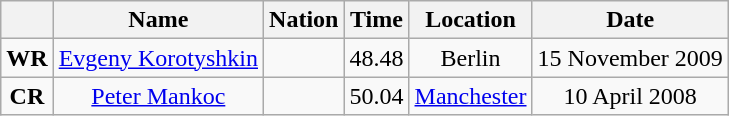<table class=wikitable style=text-align:center>
<tr>
<th></th>
<th>Name</th>
<th>Nation</th>
<th>Time</th>
<th>Location</th>
<th>Date</th>
</tr>
<tr>
<td><strong>WR</strong></td>
<td><a href='#'>Evgeny Korotyshkin</a></td>
<td></td>
<td align=left>48.48</td>
<td>Berlin</td>
<td>15 November 2009</td>
</tr>
<tr>
<td><strong>CR</strong></td>
<td><a href='#'>Peter Mankoc</a></td>
<td></td>
<td align=left>50.04</td>
<td><a href='#'>Manchester</a></td>
<td>10 April 2008</td>
</tr>
</table>
